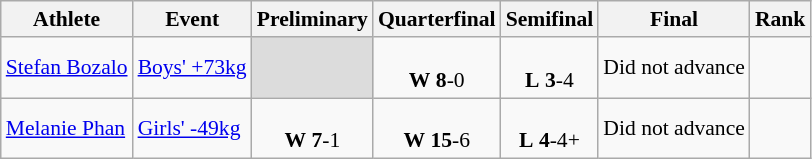<table class="wikitable" style="text-align:left; font-size:90%">
<tr>
<th>Athlete</th>
<th>Event</th>
<th>Preliminary</th>
<th>Quarterfinal</th>
<th>Semifinal</th>
<th>Final</th>
<th>Rank</th>
</tr>
<tr>
<td><a href='#'>Stefan Bozalo</a></td>
<td><a href='#'>Boys' +73kg</a></td>
<td bgcolor=#DCDCDC></td>
<td align=center> <br> <strong>W</strong> <strong>8</strong>-0</td>
<td align=center> <br> <strong>L</strong> <strong>3</strong>-4</td>
<td align=center colspan=1>Did not advance</td>
<td align=center></td>
</tr>
<tr>
<td><a href='#'>Melanie Phan</a></td>
<td><a href='#'>Girls' -49kg</a></td>
<td align=center> <br> <strong>W</strong> <strong>7</strong>-1</td>
<td align=center> <br> <strong>W</strong> <strong>15</strong>-6</td>
<td align=center> <br> <strong>L</strong> <strong>4</strong>-4+</td>
<td align=center colspan=1>Did not advance</td>
<td align=center></td>
</tr>
</table>
